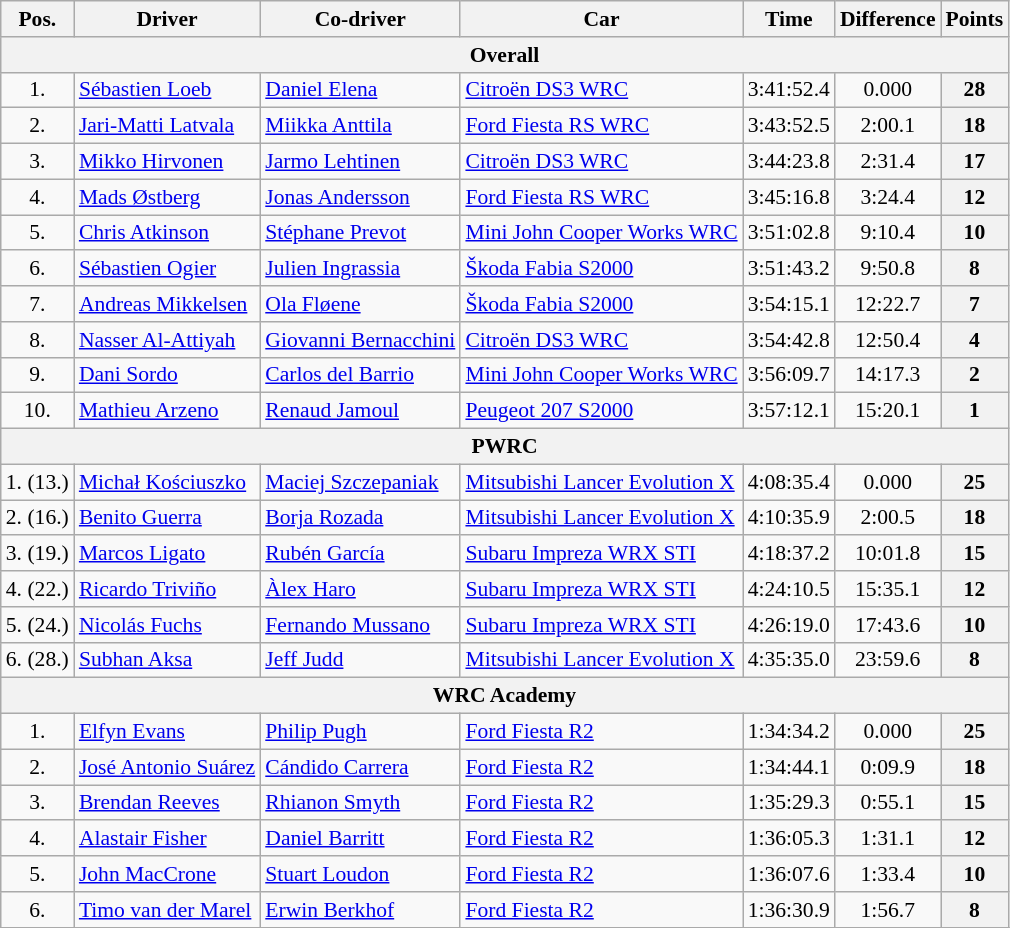<table class="wikitable" style="text-align: center; font-size: 90%; max-width: 950px;">
<tr>
<th>Pos.</th>
<th>Driver</th>
<th>Co-driver</th>
<th>Car</th>
<th>Time</th>
<th>Difference</th>
<th>Points</th>
</tr>
<tr>
<th colspan=7>Overall</th>
</tr>
<tr>
<td>1.</td>
<td align="left"> <a href='#'>Sébastien Loeb</a></td>
<td align="left"> <a href='#'>Daniel Elena</a></td>
<td align="left"><a href='#'>Citroën DS3 WRC</a></td>
<td>3:41:52.4</td>
<td align=middle>0.000</td>
<th>28</th>
</tr>
<tr>
<td>2.</td>
<td align="left"> <a href='#'>Jari-Matti Latvala</a></td>
<td align="left"> <a href='#'>Miikka Anttila</a></td>
<td align="left"><a href='#'>Ford Fiesta RS WRC</a></td>
<td>3:43:52.5</td>
<td>2:00.1</td>
<th>18</th>
</tr>
<tr>
<td>3.</td>
<td align="left"> <a href='#'>Mikko Hirvonen</a></td>
<td align="left"> <a href='#'>Jarmo Lehtinen</a></td>
<td align="left"><a href='#'>Citroën DS3 WRC</a></td>
<td>3:44:23.8</td>
<td>2:31.4</td>
<th>17</th>
</tr>
<tr>
<td>4.</td>
<td align="left"> <a href='#'>Mads Østberg</a></td>
<td align="left"> <a href='#'>Jonas Andersson</a></td>
<td align="left"><a href='#'>Ford Fiesta RS WRC</a></td>
<td>3:45:16.8</td>
<td>3:24.4</td>
<th>12</th>
</tr>
<tr>
<td>5.</td>
<td align="left"> <a href='#'>Chris Atkinson</a></td>
<td align="left"> <a href='#'>Stéphane Prevot</a></td>
<td align="left"><a href='#'>Mini John Cooper Works WRC</a></td>
<td>3:51:02.8</td>
<td>9:10.4</td>
<th>10</th>
</tr>
<tr>
<td>6.</td>
<td align="left"> <a href='#'>Sébastien Ogier</a></td>
<td align="left"> <a href='#'>Julien Ingrassia</a></td>
<td align="left"><a href='#'>Škoda Fabia S2000</a></td>
<td>3:51:43.2</td>
<td>9:50.8</td>
<th>8</th>
</tr>
<tr>
<td>7.</td>
<td align="left"> <a href='#'>Andreas Mikkelsen</a></td>
<td align="left"> <a href='#'>Ola Fløene</a></td>
<td align="left"><a href='#'>Škoda Fabia S2000</a></td>
<td>3:54:15.1</td>
<td>12:22.7</td>
<th>7</th>
</tr>
<tr>
<td>8.</td>
<td align="left"> <a href='#'>Nasser Al-Attiyah</a></td>
<td align="left"> <a href='#'>Giovanni Bernacchini</a></td>
<td align="left"><a href='#'>Citroën DS3 WRC</a></td>
<td>3:54:42.8</td>
<td>12:50.4</td>
<th>4</th>
</tr>
<tr>
<td>9.</td>
<td align="left"> <a href='#'>Dani Sordo</a></td>
<td align="left"> <a href='#'>Carlos del Barrio</a></td>
<td align="left"><a href='#'>Mini John Cooper Works WRC</a></td>
<td>3:56:09.7</td>
<td>14:17.3</td>
<th>2</th>
</tr>
<tr>
<td>10.</td>
<td align="left"> <a href='#'>Mathieu Arzeno</a></td>
<td align="left"> <a href='#'>Renaud Jamoul</a></td>
<td align="left"><a href='#'>Peugeot 207 S2000</a></td>
<td>3:57:12.1</td>
<td>15:20.1</td>
<th>1</th>
</tr>
<tr>
<th colspan=7>PWRC</th>
</tr>
<tr>
<td>1. (13.)</td>
<td align="left"> <a href='#'>Michał Kościuszko</a></td>
<td align="left"> <a href='#'>Maciej Szczepaniak</a></td>
<td align="left"><a href='#'>Mitsubishi Lancer Evolution X</a></td>
<td>4:08:35.4</td>
<td>0.000</td>
<th>25</th>
</tr>
<tr>
<td>2. (16.)</td>
<td align="left"> <a href='#'>Benito Guerra</a></td>
<td align="left"> <a href='#'>Borja Rozada</a></td>
<td align="left"><a href='#'>Mitsubishi Lancer Evolution X</a></td>
<td>4:10:35.9</td>
<td>2:00.5</td>
<th>18</th>
</tr>
<tr>
<td>3. (19.)</td>
<td align="left"> <a href='#'>Marcos Ligato</a></td>
<td align="left"> <a href='#'>Rubén García</a></td>
<td align="left"><a href='#'>Subaru Impreza WRX STI</a></td>
<td>4:18:37.2</td>
<td>10:01.8</td>
<th>15</th>
</tr>
<tr>
<td>4. (22.)</td>
<td align="left"> <a href='#'>Ricardo Triviño</a></td>
<td align="left"> <a href='#'>Àlex Haro</a></td>
<td align="left"><a href='#'>Subaru Impreza WRX STI</a></td>
<td>4:24:10.5</td>
<td>15:35.1</td>
<th>12</th>
</tr>
<tr>
<td>5. (24.)</td>
<td align="left"> <a href='#'>Nicolás Fuchs</a></td>
<td align="left"> <a href='#'>Fernando Mussano</a></td>
<td align="left"><a href='#'>Subaru Impreza WRX STI</a></td>
<td>4:26:19.0</td>
<td>17:43.6</td>
<th>10</th>
</tr>
<tr>
<td>6. (28.)</td>
<td align="left"> <a href='#'>Subhan Aksa</a></td>
<td align="left"> <a href='#'>Jeff Judd</a></td>
<td align="left"><a href='#'>Mitsubishi Lancer Evolution X</a></td>
<td>4:35:35.0</td>
<td>23:59.6</td>
<th>8</th>
</tr>
<tr>
<th colspan=7>WRC Academy</th>
</tr>
<tr>
<td>1.</td>
<td align="left"> <a href='#'>Elfyn Evans</a></td>
<td align="left"> <a href='#'>Philip Pugh</a></td>
<td align="left"><a href='#'>Ford Fiesta R2</a></td>
<td>1:34:34.2</td>
<td>0.000</td>
<th>25</th>
</tr>
<tr>
<td>2.</td>
<td align="left"> <a href='#'>José Antonio Suárez</a></td>
<td align="left"> <a href='#'>Cándido Carrera</a></td>
<td align="left"><a href='#'>Ford Fiesta R2</a></td>
<td>1:34:44.1</td>
<td>0:09.9</td>
<th>18</th>
</tr>
<tr>
<td>3.</td>
<td align="left"> <a href='#'>Brendan Reeves</a></td>
<td align="left"> <a href='#'>Rhianon Smyth</a></td>
<td align="left"><a href='#'>Ford Fiesta R2</a></td>
<td>1:35:29.3</td>
<td>0:55.1</td>
<th>15</th>
</tr>
<tr>
<td>4.</td>
<td align="left"> <a href='#'>Alastair Fisher</a></td>
<td align="left"> <a href='#'>Daniel Barritt</a></td>
<td align="left"><a href='#'>Ford Fiesta R2</a></td>
<td>1:36:05.3</td>
<td>1:31.1</td>
<th>12</th>
</tr>
<tr>
<td>5.</td>
<td align="left"> <a href='#'>John MacCrone</a></td>
<td align="left"> <a href='#'>Stuart Loudon</a></td>
<td align="left"><a href='#'>Ford Fiesta R2</a></td>
<td>1:36:07.6</td>
<td>1:33.4</td>
<th>10</th>
</tr>
<tr>
<td>6.</td>
<td align="left"> <a href='#'>Timo van der Marel</a></td>
<td align="left"> <a href='#'>Erwin Berkhof</a></td>
<td align="left"><a href='#'>Ford Fiesta R2</a></td>
<td>1:36:30.9</td>
<td>1:56.7</td>
<th>8</th>
</tr>
<tr>
</tr>
</table>
